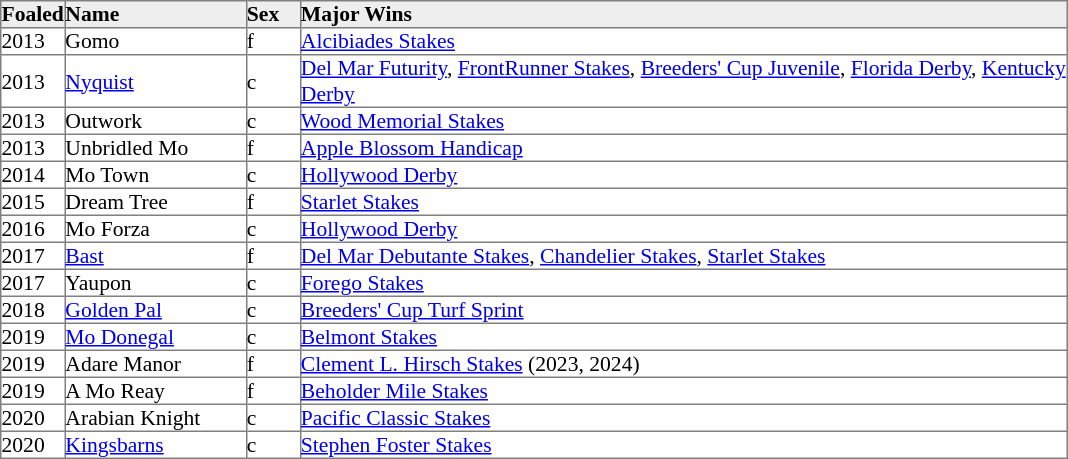<table border="1" cellpadding="0" style="border-collapse: collapse; font-size:90%">
<tr bgcolor="#eeeeee">
<td width="35px"><strong>Foaled</strong></td>
<td width="120px"><strong>Name</strong></td>
<td width="35px"><strong>Sex</strong></td>
<td width="510px"><strong>Major Wins</strong></td>
</tr>
<tr>
<td>2013</td>
<td>Gomo</td>
<td>f</td>
<td><a href='#'>Alcibiades Stakes</a></td>
</tr>
<tr>
<td>2013</td>
<td><a href='#'>Nyquist</a></td>
<td>c</td>
<td><a href='#'>Del Mar Futurity</a>, <a href='#'>FrontRunner Stakes</a>, <a href='#'>Breeders' Cup Juvenile</a>, <a href='#'>Florida Derby</a>, <a href='#'>Kentucky Derby</a></td>
</tr>
<tr>
<td>2013</td>
<td>Outwork</td>
<td>c</td>
<td><a href='#'>Wood Memorial Stakes</a></td>
</tr>
<tr>
<td>2013</td>
<td>Unbridled Mo</td>
<td>f</td>
<td><a href='#'>Apple Blossom Handicap</a></td>
</tr>
<tr>
<td>2014</td>
<td>Mo Town</td>
<td>c</td>
<td><a href='#'>Hollywood Derby</a></td>
</tr>
<tr>
<td>2015</td>
<td>Dream Tree</td>
<td>f</td>
<td><a href='#'>Starlet Stakes</a></td>
</tr>
<tr>
<td>2016</td>
<td>Mo Forza</td>
<td>c</td>
<td><a href='#'>Hollywood Derby</a></td>
</tr>
<tr>
<td>2017</td>
<td><a href='#'> Bast</a></td>
<td>f</td>
<td><a href='#'>Del Mar Debutante Stakes</a>, <a href='#'>Chandelier Stakes</a>, <a href='#'>Starlet Stakes</a></td>
</tr>
<tr>
<td>2017</td>
<td>Yaupon</td>
<td>c</td>
<td><a href='#'>Forego Stakes</a></td>
</tr>
<tr>
<td>2018</td>
<td><a href='#'>Golden Pal</a></td>
<td>c</td>
<td><a href='#'>Breeders' Cup Turf Sprint</a></td>
</tr>
<tr>
<td>2019</td>
<td><a href='#'>Mo Donegal</a></td>
<td>c</td>
<td><a href='#'>Belmont Stakes</a></td>
</tr>
<tr>
<td>2019</td>
<td>Adare Manor</td>
<td>f</td>
<td><a href='#'>Clement L. Hirsch Stakes</a> (2023, 2024)</td>
</tr>
<tr>
<td>2019</td>
<td>A Mo Reay</td>
<td>f</td>
<td><a href='#'>Beholder Mile Stakes</a></td>
</tr>
<tr>
<td>2020</td>
<td>Arabian Knight</td>
<td>c</td>
<td><a href='#'>Pacific Classic Stakes</a></td>
</tr>
<tr>
<td>2020</td>
<td><a href='#'>Kingsbarns</a></td>
<td>c</td>
<td><a href='#'>Stephen Foster Stakes</a></td>
</tr>
</table>
